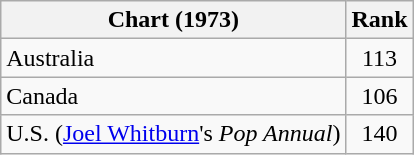<table class="wikitable sortable">
<tr>
<th align="left">Chart (1973)</th>
<th style="text-align:center;">Rank</th>
</tr>
<tr>
<td>Australia</td>
<td style="text-align:center;">113</td>
</tr>
<tr>
<td>Canada</td>
<td style="text-align:center;">106</td>
</tr>
<tr>
<td>U.S. (<a href='#'>Joel Whitburn</a>'s <em>Pop Annual</em>)</td>
<td style="text-align:center;">140</td>
</tr>
</table>
